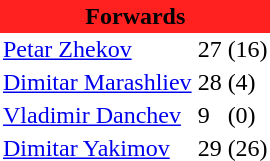<table class="toccolours" border="0" cellpadding="2" cellspacing="0" align="left" style="margin:0.5em;">
<tr>
<th colspan="4" align="center" bgcolor="#FF2020"><span>Forwards</span></th>
</tr>
<tr>
<td> <a href='#'>Petar Zhekov</a></td>
<td>27</td>
<td>(16)</td>
</tr>
<tr>
<td> <a href='#'>Dimitar Marashliev</a></td>
<td>28</td>
<td>(4)</td>
</tr>
<tr>
<td> <a href='#'>Vladimir Danchev</a></td>
<td>9</td>
<td>(0)</td>
</tr>
<tr>
<td> <a href='#'>Dimitar Yakimov</a></td>
<td>29</td>
<td>(26)</td>
</tr>
<tr>
</tr>
</table>
